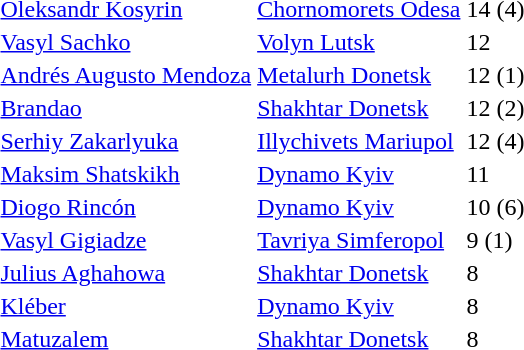<table>
<tr>
<td style="text-align:left;"> <a href='#'>Oleksandr Kosyrin</a></td>
<td style="text-align:left;"><a href='#'>Chornomorets Odesa</a></td>
<td>14 (4)</td>
</tr>
<tr>
<td style="text-align:left;"> <a href='#'>Vasyl Sachko</a></td>
<td style="text-align:left;"><a href='#'>Volyn Lutsk</a></td>
<td>12</td>
</tr>
<tr>
<td style="text-align:left;"> <a href='#'>Andrés Augusto Mendoza</a></td>
<td style="text-align:left;"><a href='#'>Metalurh Donetsk</a></td>
<td>12 (1)</td>
</tr>
<tr>
<td style="text-align:left; height:17px;"> <a href='#'>Brandao</a></td>
<td style="text-align:left; height:17px;"><a href='#'>Shakhtar Donetsk</a></td>
<td style="height:17px;">12 (2)</td>
</tr>
<tr>
<td style="text-align:left;"> <a href='#'>Serhiy Zakarlyuka</a></td>
<td style="text-align:left;"><a href='#'>Illychivets Mariupol</a></td>
<td>12 (4)</td>
</tr>
<tr>
<td style="text-align:left;"> <a href='#'>Maksim Shatskikh</a></td>
<td style="text-align:left;"><a href='#'>Dynamo Kyiv</a></td>
<td>11</td>
</tr>
<tr>
<td style="text-align:left;"> <a href='#'>Diogo Rincón</a></td>
<td style="text-align:left;"><a href='#'>Dynamo Kyiv</a></td>
<td>10 (6)</td>
</tr>
<tr>
<td style="text-align:left;"> <a href='#'>Vasyl Gigiadze</a></td>
<td style="text-align:left;"><a href='#'>Tavriya Simferopol</a></td>
<td>9 (1)</td>
</tr>
<tr>
<td style="text-align:left;"> <a href='#'>Julius Aghahowa</a></td>
<td style="text-align:left;"><a href='#'>Shakhtar Donetsk</a></td>
<td>8</td>
</tr>
<tr>
<td style="text-align:left;"> <a href='#'>Kléber</a></td>
<td style="text-align:left;"><a href='#'>Dynamo Kyiv</a></td>
<td>8</td>
</tr>
<tr>
<td style="text-align:left;"> <a href='#'>Matuzalem</a></td>
<td style="text-align:left;"><a href='#'>Shakhtar Donetsk</a></td>
<td>8</td>
</tr>
</table>
